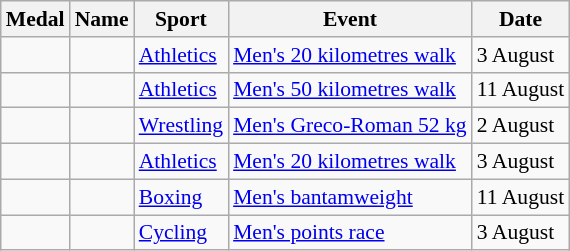<table class="wikitable sortable" style="font-size:90%">
<tr>
<th>Medal</th>
<th>Name</th>
<th>Sport</th>
<th>Event</th>
<th>Date</th>
</tr>
<tr>
<td></td>
<td></td>
<td><a href='#'>Athletics</a></td>
<td><a href='#'>Men's 20 kilometres walk</a></td>
<td>3 August</td>
</tr>
<tr>
<td></td>
<td></td>
<td><a href='#'>Athletics</a></td>
<td><a href='#'>Men's 50 kilometres walk</a></td>
<td>11 August</td>
</tr>
<tr>
<td></td>
<td></td>
<td><a href='#'>Wrestling</a></td>
<td><a href='#'>Men's Greco-Roman 52 kg</a></td>
<td>2 August</td>
</tr>
<tr>
<td></td>
<td></td>
<td><a href='#'>Athletics</a></td>
<td><a href='#'>Men's 20 kilometres walk</a></td>
<td>3 August</td>
</tr>
<tr>
<td></td>
<td></td>
<td><a href='#'>Boxing</a></td>
<td><a href='#'>Men's bantamweight</a></td>
<td>11 August</td>
</tr>
<tr>
<td></td>
<td></td>
<td><a href='#'>Cycling</a></td>
<td><a href='#'>Men's points race</a></td>
<td>3 August</td>
</tr>
</table>
